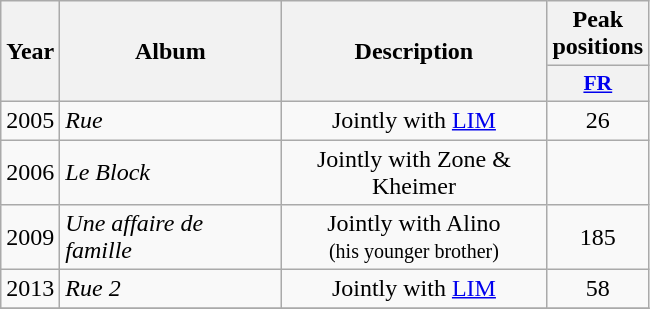<table class="wikitable">
<tr>
<th align="center" rowspan="2" width="10">Year</th>
<th align="center" rowspan="2" width="140">Album</th>
<th align="center" rowspan="2" width="170">Description</th>
<th align="center" colspan="1" width="30">Peak positions</th>
</tr>
<tr>
<th scope="col" style="width:3em;font-size:90%;"><a href='#'>FR</a><br></th>
</tr>
<tr>
<td align="center" rowspan="1">2005</td>
<td><em>Rue</em></td>
<td align="center">Jointly with <a href='#'>LIM</a></td>
<td align="center">26</td>
</tr>
<tr>
<td align="center" rowspan="1">2006</td>
<td><em>Le Block</em></td>
<td align="center">Jointly with Zone & Kheimer</td>
<td align="center"></td>
</tr>
<tr>
<td align="center" rowspan="1">2009</td>
<td><em>Une affaire de famille</em></td>
<td align="center">Jointly with Alino <br><small>(his younger brother)</small></td>
<td align="center">185</td>
</tr>
<tr>
<td align="center" rowspan="1">2013</td>
<td><em>Rue 2</em></td>
<td align="center">Jointly with <a href='#'>LIM</a></td>
<td align="center">58</td>
</tr>
<tr>
</tr>
</table>
